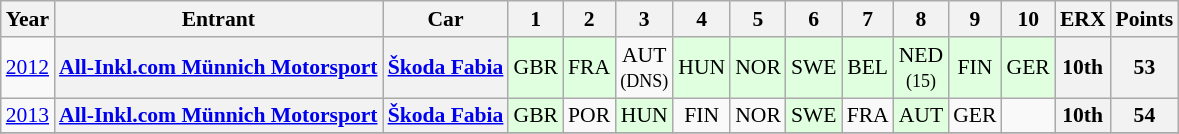<table class="wikitable" border="1" style="text-align:center; font-size:90%;">
<tr valign="top">
<th>Year</th>
<th>Entrant</th>
<th>Car</th>
<th>1</th>
<th>2</th>
<th>3</th>
<th>4</th>
<th>5</th>
<th>6</th>
<th>7</th>
<th>8</th>
<th>9</th>
<th>10</th>
<th>ERX</th>
<th>Points</th>
</tr>
<tr>
<td><a href='#'>2012</a></td>
<th><a href='#'>All-Inkl.com Münnich Motorsport</a></th>
<th><a href='#'>Škoda Fabia</a></th>
<td style="background:#DFFFDF;">GBR<br></td>
<td style="background:#DFFFDF;">FRA<br></td>
<td>AUT<br><small>(DNS)</small></td>
<td style="background:#DFFFDF;">HUN<br></td>
<td style="background:#DFFFDF;">NOR<br></td>
<td style="background:#DFFFDF;">SWE<br></td>
<td style="background:#DFFFDF;">BEL<br></td>
<td style="background:#DFFFDF;">NED<br><small>(15)</small></td>
<td style="background:#DFFFDF;">FIN<br></td>
<td style="background:#DFFFDF;">GER<br></td>
<th>10th</th>
<th>53</th>
</tr>
<tr>
<td><a href='#'>2013</a></td>
<th><a href='#'>All-Inkl.com Münnich Motorsport</a></th>
<th><a href='#'>Škoda Fabia</a></th>
<td style="background:#DFFFDF;">GBR<br></td>
<td>POR</td>
<td style="background:#DFFFDF;">HUN<br></td>
<td>FIN</td>
<td>NOR</td>
<td style="background:#DFFFDF;">SWE<br></td>
<td>FRA</td>
<td style="background:#DFFFDF;">AUT<br></td>
<td>GER</td>
<td></td>
<th>10th</th>
<th>54</th>
</tr>
<tr>
</tr>
</table>
